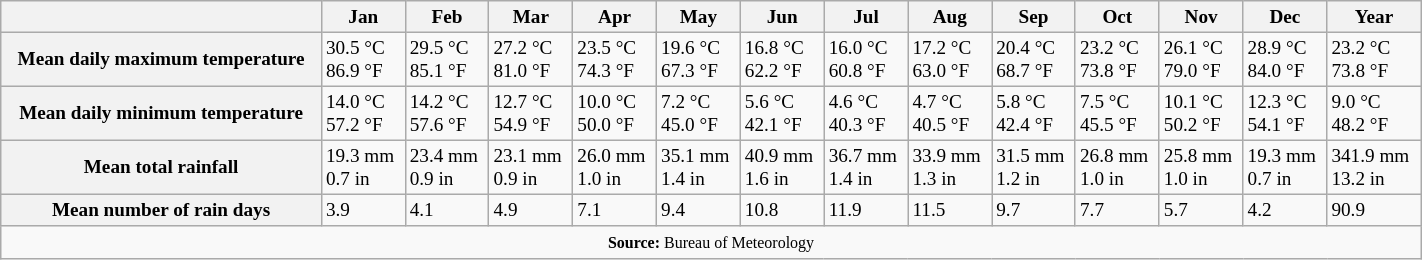<table class="wikitable" style="width: 75%; margin: 0 auto 0 auto; font-size:80%;">
<tr>
<th></th>
<th>Jan</th>
<th>Feb</th>
<th>Mar</th>
<th>Apr</th>
<th>May</th>
<th>Jun</th>
<th>Jul</th>
<th>Aug</th>
<th>Sep</th>
<th>Oct</th>
<th>Nov</th>
<th>Dec</th>
<th>Year</th>
</tr>
<tr>
<th>Mean daily maximum temperature</th>
<td>30.5 °C<br>86.9 °F</td>
<td>29.5 °C<br>85.1 °F</td>
<td>27.2 °C<br>81.0 °F</td>
<td>23.5 °C<br>74.3 °F</td>
<td>19.6 °C<br>67.3 °F</td>
<td>16.8 °C<br>62.2 °F</td>
<td>16.0 °C<br>60.8 °F</td>
<td>17.2 °C<br>63.0 °F</td>
<td>20.4 °C<br>68.7 °F</td>
<td>23.2 °C<br>73.8 °F</td>
<td>26.1 °C<br>79.0 °F</td>
<td>28.9 °C<br>84.0 °F</td>
<td>23.2 °C<br>73.8 °F</td>
</tr>
<tr>
<th>Mean daily minimum temperature</th>
<td>14.0 °C<br>57.2 °F</td>
<td>14.2 °C<br>57.6 °F</td>
<td>12.7 °C<br>54.9 °F</td>
<td>10.0 °C<br>50.0 °F</td>
<td>7.2 °C<br>45.0 °F</td>
<td>5.6 °C<br>42.1 °F</td>
<td>4.6 °C<br>40.3 °F</td>
<td>4.7 °C<br>40.5 °F</td>
<td>5.8 °C<br>42.4 °F</td>
<td>7.5 °C<br>45.5 °F</td>
<td>10.1 °C<br>50.2 °F</td>
<td>12.3 °C<br>54.1 °F</td>
<td>9.0 °C<br>48.2 °F</td>
</tr>
<tr>
<th>Mean total rainfall</th>
<td>19.3 mm<br>0.7 in</td>
<td>23.4 mm<br>0.9 in</td>
<td>23.1 mm<br>0.9 in</td>
<td>26.0 mm<br>1.0 in</td>
<td>35.1 mm<br>1.4 in</td>
<td>40.9 mm<br>1.6 in</td>
<td>36.7 mm<br>1.4 in</td>
<td>33.9 mm<br>1.3 in</td>
<td>31.5 mm<br>1.2 in</td>
<td>26.8 mm<br>1.0 in</td>
<td>25.8 mm<br>1.0 in</td>
<td>19.3 mm<br>0.7 in</td>
<td>341.9 mm<br>13.2 in</td>
</tr>
<tr>
<th>Mean number of rain days</th>
<td>3.9</td>
<td>4.1</td>
<td>4.9</td>
<td>7.1</td>
<td>9.4</td>
<td>10.8</td>
<td>11.9</td>
<td>11.5</td>
<td>9.7</td>
<td>7.7</td>
<td>5.7</td>
<td>4.2</td>
<td>90.9</td>
</tr>
<tr>
<td colspan="15" style="text-align: center;"><small><strong>Source:</strong> Bureau of Meteorology</small></td>
</tr>
</table>
